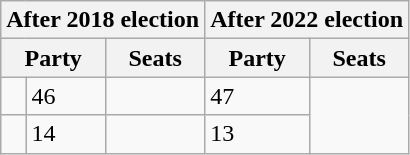<table class="wikitable">
<tr>
<th colspan="3">After 2018 election</th>
<th colspan="3">After 2022 election</th>
</tr>
<tr>
<th colspan="2">Party</th>
<th>Seats</th>
<th colspan="2">Party</th>
<th>Seats</th>
</tr>
<tr>
<td></td>
<td>46</td>
<td></td>
<td>47</td>
</tr>
<tr>
<td></td>
<td>14</td>
<td></td>
<td>13</td>
</tr>
</table>
